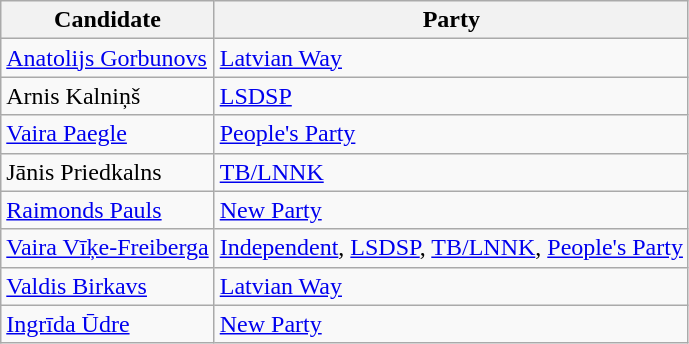<table class="wikitable" style="text-align: left;">
<tr>
<th>Candidate</th>
<th>Party</th>
</tr>
<tr>
<td><a href='#'>Anatolijs Gorbunovs</a></td>
<td><a href='#'>Latvian Way</a></td>
</tr>
<tr>
<td>Arnis Kalniņš</td>
<td><a href='#'>LSDSP</a></td>
</tr>
<tr>
<td><a href='#'>Vaira Paegle</a></td>
<td><a href='#'>People's Party</a></td>
</tr>
<tr>
<td>Jānis Priedkalns</td>
<td><a href='#'>TB/LNNK</a></td>
</tr>
<tr>
<td><a href='#'>Raimonds Pauls</a></td>
<td><a href='#'>New Party</a></td>
</tr>
<tr>
<td><a href='#'>Vaira Vīķe-Freiberga</a></td>
<td><a href='#'>Independent</a>, <a href='#'>LSDSP</a>, <a href='#'>TB/LNNK</a>, <a href='#'>People's Party</a></td>
</tr>
<tr>
<td><a href='#'>Valdis Birkavs</a></td>
<td><a href='#'>Latvian Way</a></td>
</tr>
<tr>
<td><a href='#'>Ingrīda Ūdre</a></td>
<td><a href='#'>New Party</a></td>
</tr>
</table>
